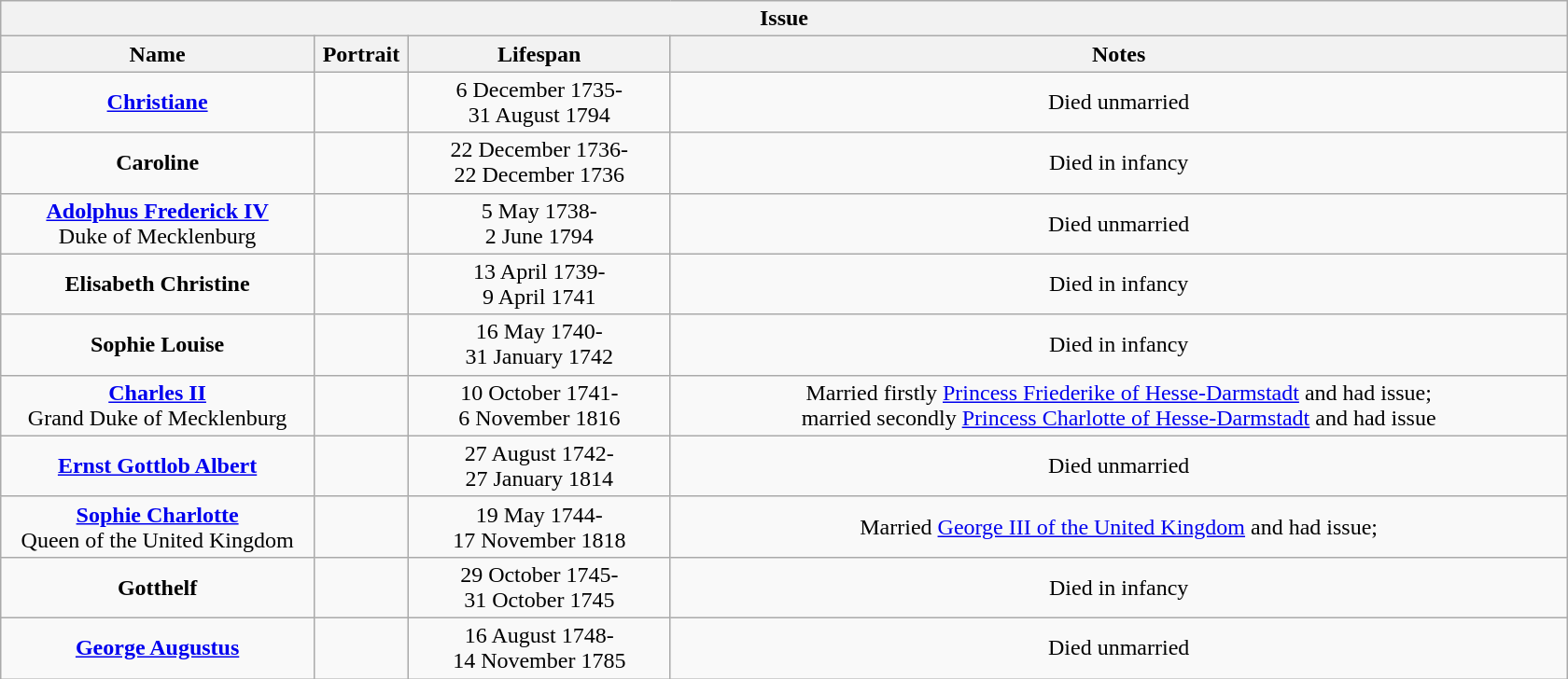<table style="margin:0.3em auto; text-align:center; min-width:70em" class="wikitable collapsible collapsed">
<tr>
<th colspan=4>Issue</th>
</tr>
<tr>
<th width=20%>Name</th>
<th width=60px>Portrait</th>
<th>Lifespan</th>
<th>Notes</th>
</tr>
<tr>
<td><strong><a href='#'>Christiane</a></strong><br></td>
<td></td>
<td>6 December 1735-<br> 31 August 1794</td>
<td>Died unmarried</td>
</tr>
<tr>
<td><strong>Caroline</strong><br></td>
<td></td>
<td>22 December 1736-<br>22 December 1736</td>
<td>Died in infancy</td>
</tr>
<tr>
<td><strong><a href='#'>Adolphus Frederick IV</a></strong><br>Duke of Mecklenburg</td>
<td></td>
<td>5 May 1738-<br> 2 June 1794</td>
<td>Died unmarried</td>
</tr>
<tr>
<td><strong>Elisabeth Christine</strong><br></td>
<td></td>
<td>13 April 1739-<br> 9 April 1741</td>
<td>Died in infancy</td>
</tr>
<tr>
<td><strong>Sophie Louise</strong><br></td>
<td></td>
<td>16 May 1740-<br> 31 January 1742</td>
<td>Died in infancy</td>
</tr>
<tr>
<td><strong><a href='#'>Charles II</a></strong><br> Grand Duke of Mecklenburg</td>
<td></td>
<td>10 October 1741-<br> 6 November 1816</td>
<td>Married firstly <a href='#'>Princess Friederike of Hesse-Darmstadt</a> and had issue;<br>married secondly <a href='#'>Princess Charlotte of Hesse-Darmstadt</a> and had issue</td>
</tr>
<tr>
<td><strong><a href='#'>Ernst Gottlob Albert</a></strong><br></td>
<td></td>
<td>27 August 1742-<br>27 January 1814</td>
<td>Died unmarried</td>
</tr>
<tr>
<td><strong><a href='#'>Sophie Charlotte</a></strong><br>Queen of the United Kingdom</td>
<td></td>
<td>19 May 1744-<br>17 November 1818</td>
<td>Married <a href='#'>George III of the United Kingdom</a> and had issue;</td>
</tr>
<tr>
<td><strong>Gotthelf</strong><br></td>
<td></td>
<td>29 October 1745-<br>31 October 1745</td>
<td>Died in infancy</td>
</tr>
<tr>
<td><strong><a href='#'>George Augustus</a></strong><br></td>
<td></td>
<td>16 August 1748-<br>14 November 1785</td>
<td>Died unmarried</td>
</tr>
</table>
